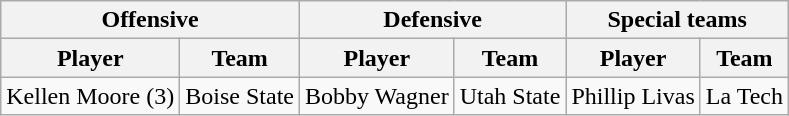<table class="wikitable">
<tr>
<th colspan="2">Offensive</th>
<th colspan="2">Defensive</th>
<th colspan="2">Special teams</th>
</tr>
<tr>
<th>Player</th>
<th>Team</th>
<th>Player</th>
<th>Team</th>
<th>Player</th>
<th>Team</th>
</tr>
<tr>
<td>Kellen Moore (3)</td>
<td>Boise State</td>
<td>Bobby Wagner</td>
<td>Utah State</td>
<td>Phillip Livas</td>
<td>La Tech</td>
</tr>
</table>
